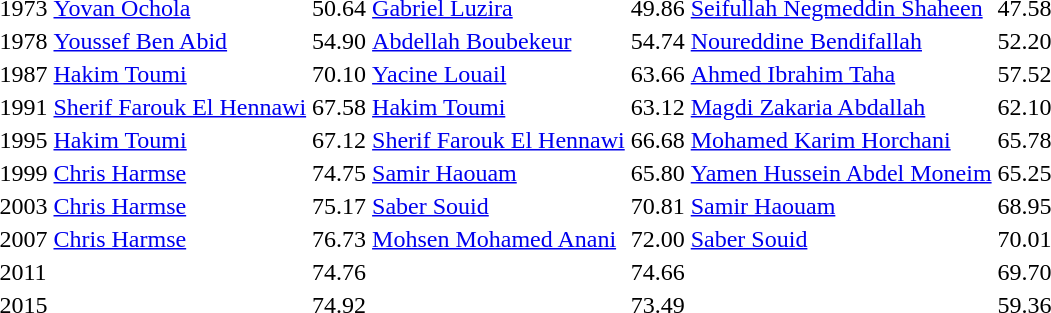<table>
<tr>
<td>1973</td>
<td><a href='#'>Yovan Ochola</a><br> </td>
<td>50.64</td>
<td><a href='#'>Gabriel Luzira</a><br> </td>
<td>49.86</td>
<td><a href='#'>Seifullah Negmeddin Shaheen</a><br> </td>
<td>47.58</td>
</tr>
<tr>
<td>1978</td>
<td><a href='#'>Youssef Ben Abid</a><br> </td>
<td>54.90</td>
<td><a href='#'>Abdellah Boubekeur</a><br> </td>
<td>54.74</td>
<td><a href='#'>Noureddine Bendifallah</a><br> </td>
<td>52.20</td>
</tr>
<tr>
<td>1987</td>
<td><a href='#'>Hakim Toumi</a><br> </td>
<td>70.10</td>
<td><a href='#'>Yacine Louail</a><br> </td>
<td>63.66</td>
<td><a href='#'>Ahmed Ibrahim Taha</a><br> </td>
<td>57.52</td>
</tr>
<tr>
<td>1991</td>
<td><a href='#'>Sherif Farouk El Hennawi</a><br> </td>
<td>67.58</td>
<td><a href='#'>Hakim Toumi</a><br> </td>
<td>63.12</td>
<td><a href='#'>Magdi Zakaria Abdallah</a><br> </td>
<td>62.10</td>
</tr>
<tr>
<td>1995</td>
<td><a href='#'>Hakim Toumi</a><br> </td>
<td>67.12</td>
<td><a href='#'>Sherif Farouk El Hennawi</a><br> </td>
<td>66.68</td>
<td><a href='#'>Mohamed Karim Horchani</a><br> </td>
<td>65.78</td>
</tr>
<tr>
<td>1999</td>
<td><a href='#'>Chris Harmse</a><br> </td>
<td>74.75</td>
<td><a href='#'>Samir Haouam</a><br> </td>
<td>65.80</td>
<td><a href='#'>Yamen Hussein Abdel Moneim</a><br> </td>
<td>65.25</td>
</tr>
<tr>
<td>2003<br></td>
<td><a href='#'>Chris Harmse</a> <br> </td>
<td>75.17</td>
<td><a href='#'>Saber Souid</a> <br> </td>
<td>70.81</td>
<td><a href='#'>Samir Haouam</a> <br> </td>
<td>68.95</td>
</tr>
<tr>
<td>2007<br></td>
<td><a href='#'>Chris Harmse</a> <br> </td>
<td>76.73</td>
<td><a href='#'>Mohsen Mohamed Anani</a> <br> </td>
<td>72.00</td>
<td><a href='#'>Saber Souid</a> <br> </td>
<td>70.01</td>
</tr>
<tr>
<td>2011<br></td>
<td></td>
<td>74.76</td>
<td></td>
<td>74.66</td>
<td></td>
<td>69.70</td>
</tr>
<tr>
<td>2015</td>
<td></td>
<td>74.92</td>
<td></td>
<td>73.49</td>
<td></td>
<td>59.36</td>
</tr>
</table>
